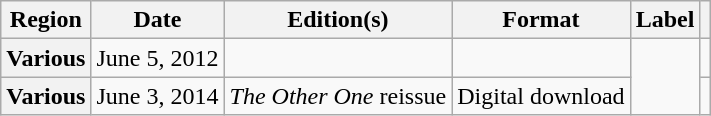<table class="wikitable plainrowheaders">
<tr>
<th scope="col">Region</th>
<th scope="col">Date</th>
<th scope="col">Edition(s)</th>
<th scope="col">Format</th>
<th scope="col">Label</th>
<th scope="col"></th>
</tr>
<tr>
<th scope="row">Various</th>
<td rowspan="1">June 5, 2012</td>
<td rowspan="1"></td>
<td rowspan="1"></td>
<td rowspan="2"></td>
<td align="center"></td>
</tr>
<tr>
<th scope="row">Various</th>
<td rowspan="1">June 3, 2014</td>
<td rowspan="1"><em>The Other One</em> reissue</td>
<td rowspan="1">Digital download</td>
<td align="center"></td>
</tr>
</table>
